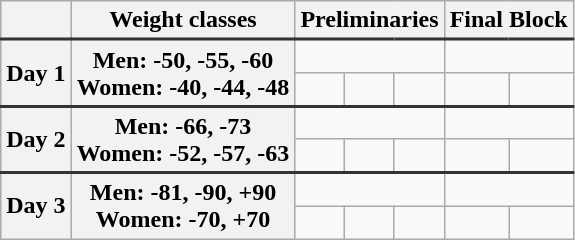<table class=wikitable style="text-align:center;">
<tr>
<th></th>
<th>Weight classes</th>
<th colspan=3>Preliminaries</th>
<th colspan=2>Final Block</th>
</tr>
<tr style="border-top: 2px solid #333333;">
<th rowspan=2>Day 1</th>
<th rowspan=2>Men: -50, -55, -60 <br> Women: -40, -44, -48</th>
<td colspan=3></td>
<td colspan=2></td>
</tr>
<tr>
<td></td>
<td></td>
<td></td>
<td></td>
<td></td>
</tr>
<tr style="border-top: 2px solid #333333;">
<th rowspan=2>Day 2</th>
<th rowspan=2>Men: -66, -73<br> Women: -52, -57, -63</th>
<td colspan=3></td>
<td colspan=2></td>
</tr>
<tr>
<td></td>
<td></td>
<td></td>
<td></td>
<td></td>
</tr>
<tr style="border-top: 2px solid #333333;">
<th rowspan=2>Day 3</th>
<th rowspan=2>Men: -81, -90, +90 <br> Women: -70, +70</th>
<td colspan=3></td>
<td colspan=2></td>
</tr>
<tr>
<td></td>
<td></td>
<td></td>
<td></td>
<td></td>
</tr>
</table>
